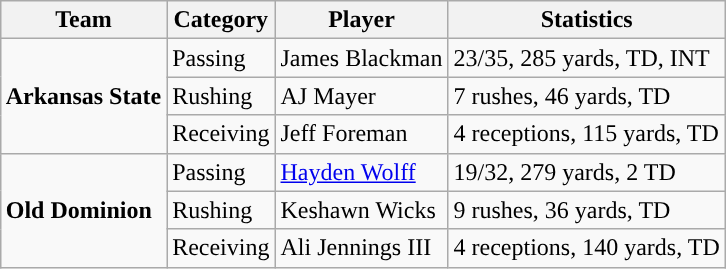<table class="wikitable" style="float: right;">
<tr>
<th>Team</th>
<th>Category</th>
<th>Player</th>
<th>Statistics</th>
</tr>
<tr>
<td rowspan=3><strong>Arkansas State</strong></td>
<td>Passing</td>
<td>James Blackman</td>
<td>23/35, 285 yards, TD, INT</td>
</tr>
<tr>
<td>Rushing</td>
<td>AJ Mayer</td>
<td>7 rushes, 46 yards, TD</td>
</tr>
<tr>
<td>Receiving</td>
<td>Jeff Foreman</td>
<td>4 receptions, 115 yards, TD</td>
</tr>
<tr>
<td rowspan=3><strong>Old Dominion</strong></td>
<td>Passing</td>
<td><a href='#'>Hayden Wolff</a></td>
<td>19/32, 279 yards, 2 TD</td>
</tr>
<tr>
<td>Rushing</td>
<td>Keshawn Wicks</td>
<td>9 rushes, 36 yards, TD</td>
</tr>
<tr>
<td>Receiving</td>
<td>Ali Jennings III</td>
<td>4 receptions, 140 yards, TD</td>
</tr>
</table>
